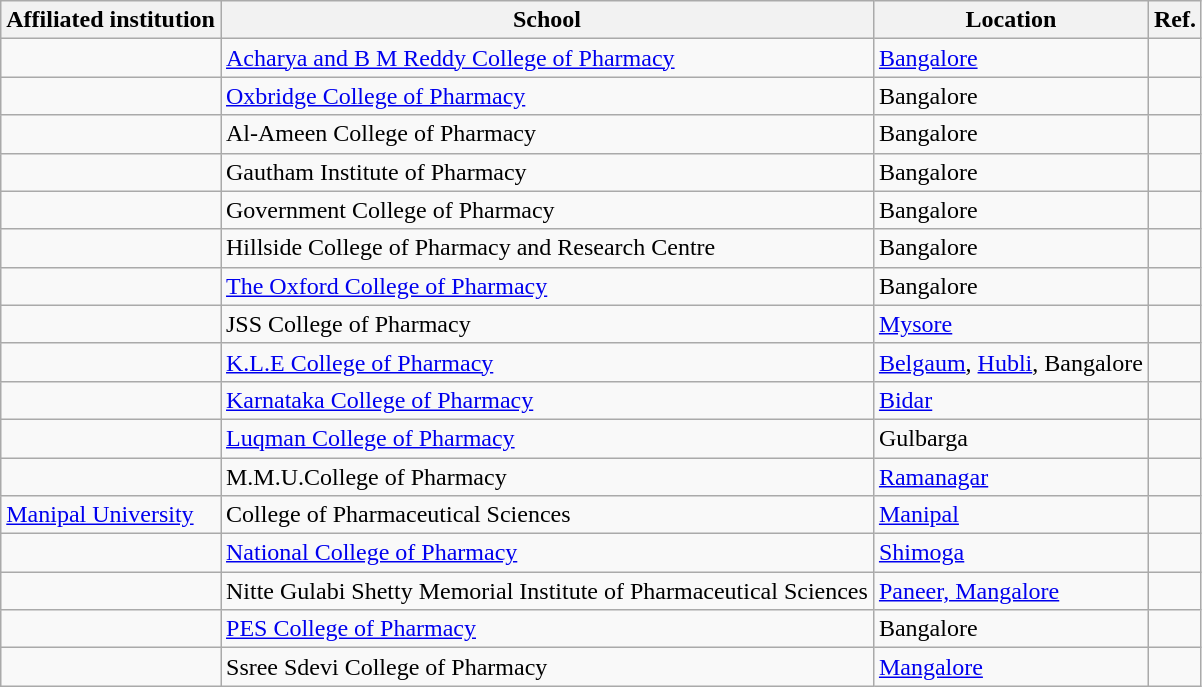<table class="wikitable sortable">
<tr>
<th>Affiliated institution</th>
<th>School</th>
<th>Location</th>
<th>Ref.</th>
</tr>
<tr>
<td></td>
<td><a href='#'>Acharya and B M Reddy College of Pharmacy</a></td>
<td><a href='#'>Bangalore</a></td>
<td></td>
</tr>
<tr>
<td></td>
<td><a href='#'>Oxbridge College of Pharmacy</a></td>
<td>Bangalore</td>
<td></td>
</tr>
<tr>
<td></td>
<td>Al-Ameen College of Pharmacy</td>
<td>Bangalore</td>
<td></td>
</tr>
<tr>
<td></td>
<td>Gautham Institute of Pharmacy</td>
<td>Bangalore</td>
<td></td>
</tr>
<tr>
<td></td>
<td>Government College of Pharmacy</td>
<td>Bangalore</td>
<td></td>
</tr>
<tr>
<td></td>
<td>Hillside College of Pharmacy and Research Centre</td>
<td>Bangalore</td>
<td></td>
</tr>
<tr>
<td></td>
<td><a href='#'>The Oxford College of Pharmacy</a></td>
<td>Bangalore</td>
<td></td>
</tr>
<tr>
<td></td>
<td>JSS College of Pharmacy</td>
<td><a href='#'>Mysore</a></td>
<td></td>
</tr>
<tr>
<td></td>
<td><a href='#'>K.L.E College of Pharmacy</a></td>
<td><a href='#'>Belgaum</a>, <a href='#'>Hubli</a>, Bangalore</td>
<td></td>
</tr>
<tr>
<td></td>
<td><a href='#'>Karnataka College of Pharmacy</a></td>
<td><a href='#'>Bidar</a></td>
<td></td>
</tr>
<tr>
<td></td>
<td><a href='#'>Luqman College of Pharmacy</a></td>
<td>Gulbarga</td>
<td></td>
</tr>
<tr>
<td></td>
<td>M.M.U.College of Pharmacy</td>
<td><a href='#'>Ramanagar</a></td>
<td></td>
</tr>
<tr>
<td><a href='#'>Manipal University</a></td>
<td>College of Pharmaceutical Sciences</td>
<td><a href='#'>Manipal</a></td>
<td></td>
</tr>
<tr>
<td></td>
<td><a href='#'>National College of Pharmacy</a></td>
<td><a href='#'>Shimoga</a></td>
<td></td>
</tr>
<tr>
<td></td>
<td>Nitte Gulabi Shetty Memorial Institute of Pharmaceutical Sciences</td>
<td><a href='#'>Paneer, Mangalore</a></td>
<td></td>
</tr>
<tr>
<td></td>
<td><a href='#'>PES College of Pharmacy</a></td>
<td>Bangalore</td>
<td></td>
</tr>
<tr>
<td></td>
<td>Ssree Sdevi College of Pharmacy</td>
<td><a href='#'>Mangalore</a></td>
<td></td>
</tr>
</table>
